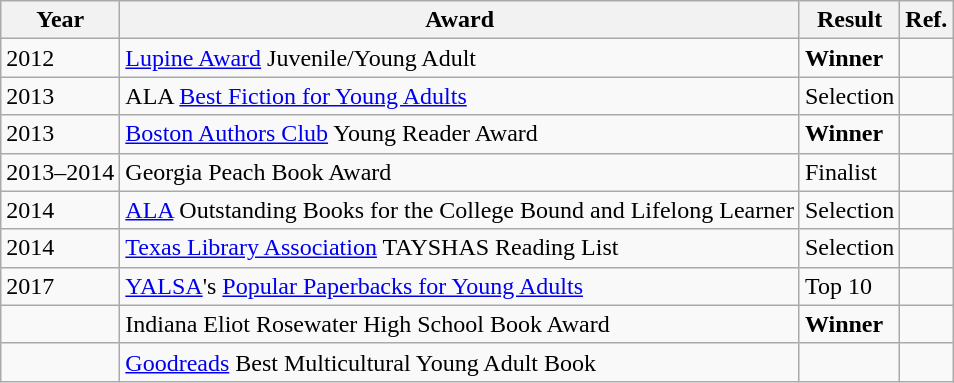<table class="wikitable sortable mw-collapsible">
<tr>
<th>Year</th>
<th>Award</th>
<th>Result</th>
<th>Ref.</th>
</tr>
<tr>
<td>2012</td>
<td><a href='#'>Lupine Award</a> Juvenile/Young Adult</td>
<td><strong>Winner</strong></td>
<td></td>
</tr>
<tr>
<td>2013</td>
<td>ALA <a href='#'>Best Fiction for Young Adults</a></td>
<td>Selection</td>
<td></td>
</tr>
<tr>
<td>2013</td>
<td><a href='#'>Boston Authors Club</a> Young Reader Award</td>
<td><strong>Winner</strong></td>
<td></td>
</tr>
<tr>
<td>2013–2014</td>
<td>Georgia Peach Book Award</td>
<td>Finalist</td>
<td></td>
</tr>
<tr>
<td>2014</td>
<td><a href='#'>ALA</a> Outstanding Books for the College Bound and Lifelong Learner</td>
<td>Selection</td>
<td></td>
</tr>
<tr>
<td>2014</td>
<td><a href='#'>Texas Library Association</a> TAYSHAS Reading List</td>
<td>Selection</td>
<td></td>
</tr>
<tr>
<td>2017</td>
<td><a href='#'>YALSA</a>'s <a href='#'>Popular Paperbacks for Young Adults</a></td>
<td>Top 10</td>
<td></td>
</tr>
<tr>
<td></td>
<td>Indiana Eliot Rosewater High School Book Award</td>
<td><strong>Winner</strong></td>
<td></td>
</tr>
<tr>
<td></td>
<td><a href='#'>Goodreads</a> Best Multicultural Young Adult Book</td>
<td></td>
<td></td>
</tr>
</table>
